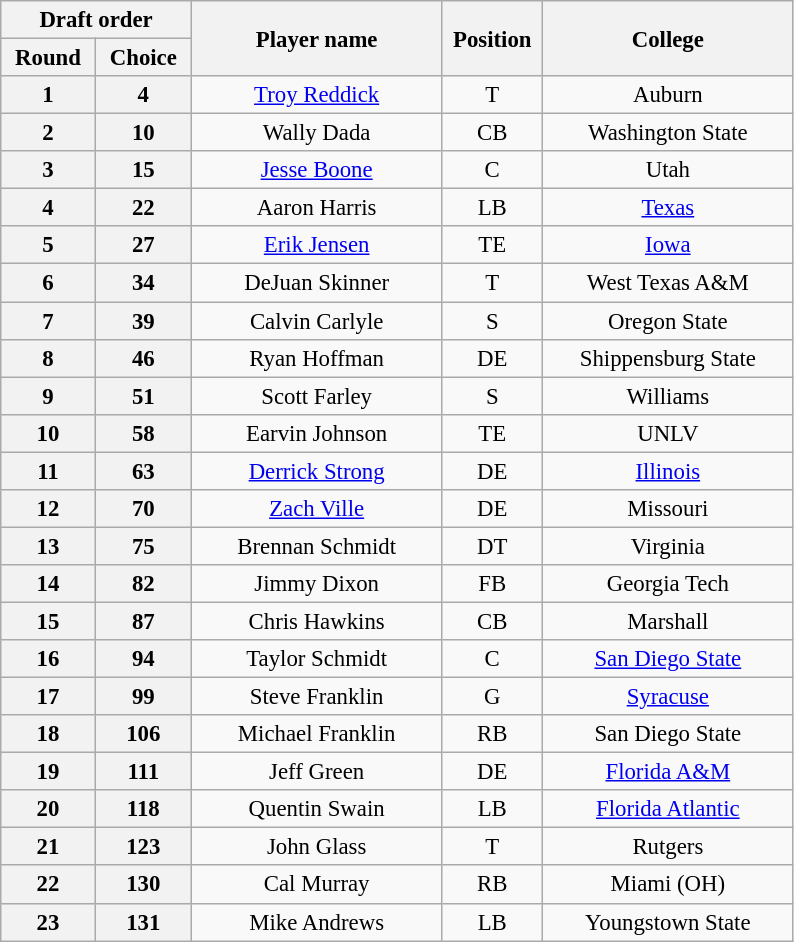<table class="wikitable" style="font-size:95%; text-align:center">
<tr>
<th width="120" colspan="2">Draft order</th>
<th width="160" rowspan="2">Player name</th>
<th width="60"  rowspan="2">Position</th>
<th width="160" rowspan="2">College</th>
</tr>
<tr>
<th>Round</th>
<th>Choice</th>
</tr>
<tr>
<th>1</th>
<th>4</th>
<td><a href='#'>Troy Reddick</a></td>
<td>T</td>
<td>Auburn</td>
</tr>
<tr>
<th>2</th>
<th>10</th>
<td>Wally Dada</td>
<td>CB</td>
<td>Washington State</td>
</tr>
<tr>
<th>3</th>
<th>15</th>
<td><a href='#'>Jesse Boone</a></td>
<td>C</td>
<td>Utah</td>
</tr>
<tr>
<th>4</th>
<th>22</th>
<td>Aaron Harris</td>
<td>LB</td>
<td><a href='#'>Texas</a></td>
</tr>
<tr>
<th>5</th>
<th>27</th>
<td><a href='#'>Erik Jensen</a></td>
<td>TE</td>
<td><a href='#'>Iowa</a></td>
</tr>
<tr>
<th>6</th>
<th>34</th>
<td>DeJuan Skinner</td>
<td>T</td>
<td>West Texas A&M</td>
</tr>
<tr>
<th>7</th>
<th>39</th>
<td>Calvin Carlyle</td>
<td>S</td>
<td>Oregon State</td>
</tr>
<tr>
<th>8</th>
<th>46</th>
<td>Ryan Hoffman</td>
<td>DE</td>
<td>Shippensburg State</td>
</tr>
<tr>
<th>9</th>
<th>51</th>
<td>Scott Farley</td>
<td>S</td>
<td>Williams</td>
</tr>
<tr>
<th>10</th>
<th>58</th>
<td>Earvin Johnson</td>
<td>TE</td>
<td>UNLV</td>
</tr>
<tr>
<th>11</th>
<th>63</th>
<td><a href='#'>Derrick Strong</a></td>
<td>DE</td>
<td><a href='#'>Illinois</a></td>
</tr>
<tr>
<th>12</th>
<th>70</th>
<td><a href='#'>Zach Ville</a></td>
<td>DE</td>
<td>Missouri</td>
</tr>
<tr>
<th>13</th>
<th>75</th>
<td>Brennan Schmidt</td>
<td>DT</td>
<td>Virginia</td>
</tr>
<tr>
<th>14</th>
<th>82</th>
<td>Jimmy Dixon</td>
<td>FB</td>
<td>Georgia Tech</td>
</tr>
<tr>
<th>15</th>
<th>87</th>
<td>Chris Hawkins</td>
<td>CB</td>
<td>Marshall</td>
</tr>
<tr>
<th>16</th>
<th>94</th>
<td>Taylor Schmidt</td>
<td>C</td>
<td><a href='#'>San Diego State</a></td>
</tr>
<tr>
<th>17</th>
<th>99</th>
<td>Steve Franklin</td>
<td>G</td>
<td><a href='#'>Syracuse</a></td>
</tr>
<tr>
<th>18</th>
<th>106</th>
<td>Michael Franklin</td>
<td>RB</td>
<td>San Diego State</td>
</tr>
<tr>
<th>19</th>
<th>111</th>
<td>Jeff Green</td>
<td>DE</td>
<td><a href='#'>Florida A&M</a></td>
</tr>
<tr>
<th>20</th>
<th>118</th>
<td>Quentin Swain</td>
<td>LB</td>
<td><a href='#'>Florida Atlantic</a></td>
</tr>
<tr>
<th>21</th>
<th>123</th>
<td>John Glass</td>
<td>T</td>
<td>Rutgers</td>
</tr>
<tr>
<th>22</th>
<th>130</th>
<td>Cal Murray</td>
<td>RB</td>
<td>Miami (OH)</td>
</tr>
<tr>
<th>23</th>
<th>131</th>
<td>Mike Andrews</td>
<td>LB</td>
<td>Youngstown State</td>
</tr>
</table>
